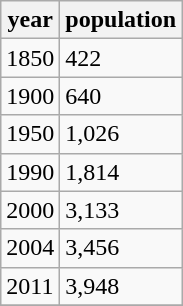<table class="wikitable">
<tr>
<th>year</th>
<th>population</th>
</tr>
<tr>
<td>1850</td>
<td>422</td>
</tr>
<tr>
<td>1900</td>
<td>640</td>
</tr>
<tr>
<td>1950</td>
<td>1,026</td>
</tr>
<tr>
<td>1990</td>
<td>1,814</td>
</tr>
<tr>
<td>2000</td>
<td>3,133</td>
</tr>
<tr>
<td>2004</td>
<td>3,456</td>
</tr>
<tr>
<td>2011</td>
<td>3,948</td>
</tr>
<tr>
</tr>
</table>
